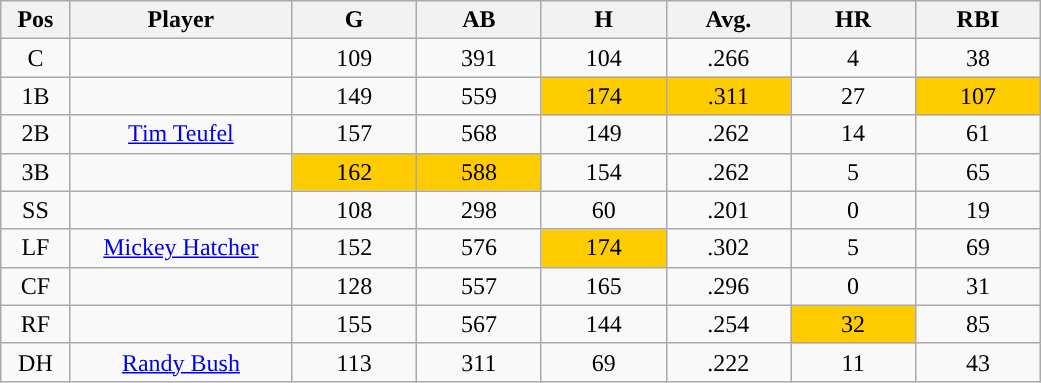<table class="wikitable sortable">
<tr>
<th bgcolor="#DDDDFF" width="5%">Pos</th>
<th bgcolor="#DDDDFF" width="16%">Player</th>
<th bgcolor="#DDDDFF" width="9%">G</th>
<th bgcolor="#DDDDFF" width="9%">AB</th>
<th bgcolor="#DDDDFF" width="9%">H</th>
<th bgcolor="#DDDDFF" width="9%">Avg.</th>
<th bgcolor="#DDDDFF" width="9%">HR</th>
<th bgcolor="#DDDDFF" width="9%">RBI</th>
</tr>
<tr align="center">
<td>C</td>
<td></td>
<td>109</td>
<td>391</td>
<td>104</td>
<td>.266</td>
<td>4</td>
<td>38</td>
</tr>
<tr align="center">
<td>1B</td>
<td></td>
<td>149</td>
<td>559</td>
<td bgcolor="#FFCC00">174</td>
<td bgcolor="#FFCC00">.311</td>
<td>27</td>
<td bgcolor="#FFCC00">107</td>
</tr>
<tr align="center">
<td>2B</td>
<td><a href='#'>Tim Teufel</a></td>
<td>157</td>
<td>568</td>
<td>149</td>
<td>.262</td>
<td>14</td>
<td>61</td>
</tr>
<tr align=center>
<td>3B</td>
<td></td>
<td bgcolor="#FFCC00">162</td>
<td bgcolor="#FFCC00">588</td>
<td>154</td>
<td>.262</td>
<td>5</td>
<td>65</td>
</tr>
<tr align="center">
<td>SS</td>
<td></td>
<td>108</td>
<td>298</td>
<td>60</td>
<td>.201</td>
<td>0</td>
<td>19</td>
</tr>
<tr align="center">
<td>LF</td>
<td><a href='#'>Mickey Hatcher</a></td>
<td>152</td>
<td>576</td>
<td bgcolor="#FFCC00">174</td>
<td>.302</td>
<td>5</td>
<td>69</td>
</tr>
<tr align=center>
<td>CF</td>
<td></td>
<td>128</td>
<td>557</td>
<td>165</td>
<td>.296</td>
<td>0</td>
<td>31</td>
</tr>
<tr align="center">
<td>RF</td>
<td></td>
<td>155</td>
<td>567</td>
<td>144</td>
<td>.254</td>
<td bgcolor="#FFCC00">32</td>
<td>85</td>
</tr>
<tr align="center">
<td>DH</td>
<td><a href='#'>Randy Bush</a></td>
<td>113</td>
<td>311</td>
<td>69</td>
<td>.222</td>
<td>11</td>
<td>43</td>
</tr>
</table>
